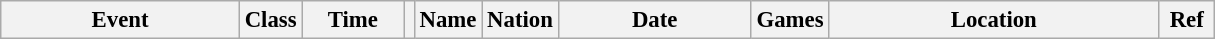<table class="wikitable" style="font-size: 95%;">
<tr>
<th style="width:10em">Event</th>
<th>Class</th>
<th style="width:4em">Time</th>
<th class="unsortable"></th>
<th>Name</th>
<th>Nation</th>
<th style="width:8em">Date</th>
<th>Games</th>
<th style="width:14em">Location</th>
<th style="width:2em">Ref<br>



</th>
</tr>
</table>
